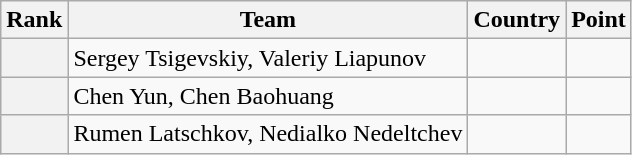<table class="wikitable sortable">
<tr>
<th>Rank</th>
<th>Team</th>
<th>Country</th>
<th>Point</th>
</tr>
<tr>
<th></th>
<td>Sergey Tsigevskiy, Valeriy Liapunov</td>
<td></td>
<td></td>
</tr>
<tr>
<th></th>
<td>Chen Yun, Chen Baohuang</td>
<td></td>
<td></td>
</tr>
<tr>
<th></th>
<td>Rumen Latschkov, Nedialko Nedeltchev</td>
<td></td>
<td></td>
</tr>
</table>
